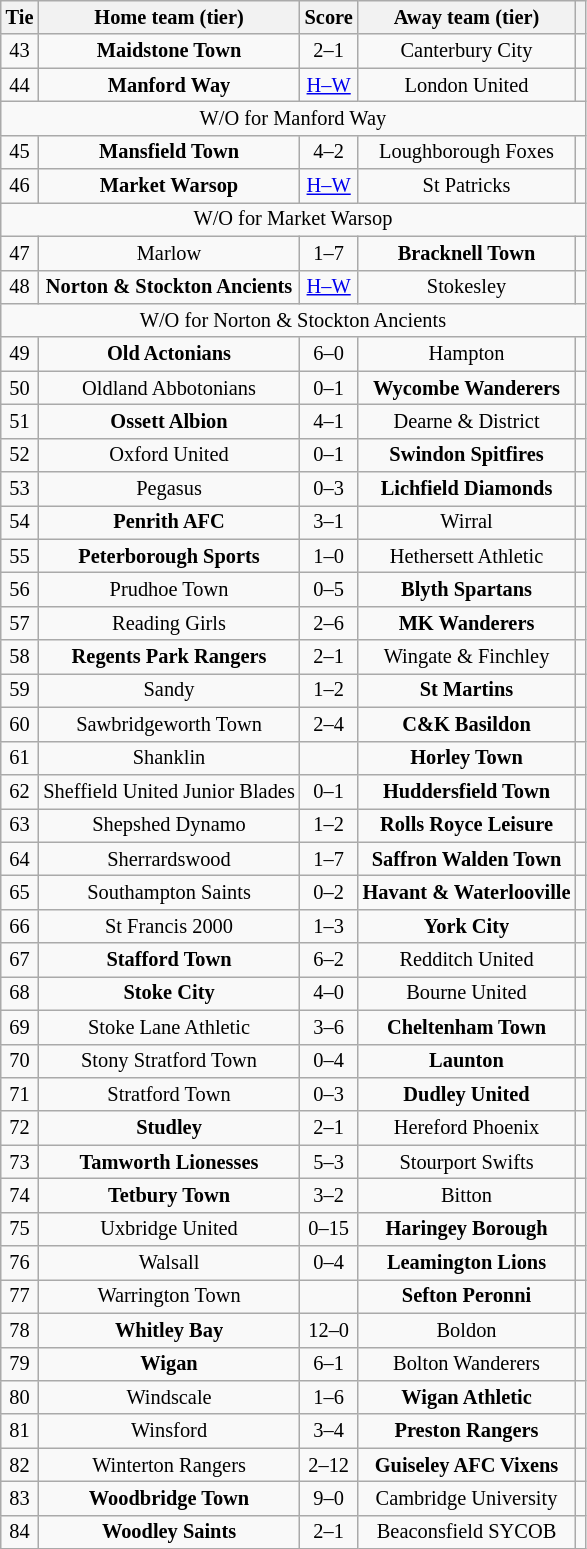<table class="wikitable" style="text-align:center; font-size:85%">
<tr>
<th>Tie</th>
<th>Home team (tier)</th>
<th>Score</th>
<th>Away team (tier)</th>
<th></th>
</tr>
<tr>
<td align="center">43</td>
<td><strong>Maidstone Town</strong></td>
<td align="center">2–1</td>
<td>Canterbury City</td>
<td></td>
</tr>
<tr>
<td align="center">44</td>
<td><strong>Manford Way</strong></td>
<td align="center"><a href='#'>H–W</a></td>
<td>London United</td>
<td></td>
</tr>
<tr>
<td colspan="5" align="center">W/O for Manford Way</td>
</tr>
<tr>
<td align="center">45</td>
<td><strong>Mansfield Town</strong></td>
<td align="center">4–2 </td>
<td>Loughborough Foxes</td>
<td></td>
</tr>
<tr>
<td align="center">46</td>
<td><strong>Market Warsop</strong></td>
<td align="center"><a href='#'>H–W</a></td>
<td>St Patricks</td>
<td></td>
</tr>
<tr>
<td colspan="5" align="center">W/O for Market Warsop</td>
</tr>
<tr>
<td align="center">47</td>
<td>Marlow</td>
<td align="center">1–7</td>
<td><strong>Bracknell Town</strong></td>
<td></td>
</tr>
<tr>
<td align="center">48</td>
<td><strong>Norton & Stockton Ancients</strong></td>
<td align="center"><a href='#'>H–W</a></td>
<td>Stokesley</td>
<td></td>
</tr>
<tr>
<td colspan="5" align="center">W/O for Norton & Stockton Ancients</td>
</tr>
<tr>
<td align="center">49</td>
<td><strong>Old Actonians</strong></td>
<td align="center">6–0</td>
<td>Hampton</td>
<td></td>
</tr>
<tr>
<td align="center">50</td>
<td>Oldland Abbotonians</td>
<td align="center">0–1</td>
<td><strong>Wycombe Wanderers</strong></td>
<td></td>
</tr>
<tr>
<td align="center">51</td>
<td><strong>Ossett Albion</strong></td>
<td align="center">4–1</td>
<td>Dearne & District</td>
<td></td>
</tr>
<tr>
<td align="center">52</td>
<td>Oxford United</td>
<td align="center">0–1</td>
<td><strong>Swindon Spitfires</strong></td>
<td></td>
</tr>
<tr>
<td align="center">53</td>
<td>Pegasus</td>
<td align="center">0–3</td>
<td><strong>Lichfield Diamonds</strong></td>
<td></td>
</tr>
<tr>
<td align="center">54</td>
<td><strong>Penrith AFC</strong></td>
<td align="center">3–1</td>
<td>Wirral</td>
<td></td>
</tr>
<tr>
<td align="center">55</td>
<td><strong>Peterborough Sports</strong></td>
<td align="center">1–0</td>
<td>Hethersett Athletic</td>
<td></td>
</tr>
<tr>
<td align="center">56</td>
<td>Prudhoe Town</td>
<td align="center">0–5</td>
<td><strong>Blyth Spartans</strong></td>
<td></td>
</tr>
<tr>
<td align="center">57</td>
<td>Reading Girls</td>
<td align="center">2–6</td>
<td><strong>MK Wanderers</strong></td>
<td></td>
</tr>
<tr>
<td align="center">58</td>
<td><strong>Regents Park Rangers</strong></td>
<td align="center">2–1</td>
<td>Wingate & Finchley</td>
<td></td>
</tr>
<tr>
<td align="center">59</td>
<td>Sandy</td>
<td align="center">1–2</td>
<td><strong>St Martins</strong></td>
<td></td>
</tr>
<tr>
<td align="center">60</td>
<td>Sawbridgeworth Town</td>
<td align="center">2–4</td>
<td><strong>C&K Basildon</strong></td>
<td></td>
</tr>
<tr>
<td align="center">61</td>
<td>Shanklin</td>
<td align="center"></td>
<td><strong>Horley Town</strong></td>
<td></td>
</tr>
<tr>
<td align="center">62</td>
<td>Sheffield United Junior Blades</td>
<td align="center">0–1</td>
<td><strong>Huddersfield Town</strong></td>
<td></td>
</tr>
<tr>
<td align="center">63</td>
<td>Shepshed Dynamo</td>
<td align="center">1–2</td>
<td><strong>Rolls Royce Leisure</strong></td>
<td></td>
</tr>
<tr>
<td align="center">64</td>
<td>Sherrardswood</td>
<td align="center">1–7</td>
<td><strong>Saffron Walden Town</strong></td>
<td></td>
</tr>
<tr>
<td align="center">65</td>
<td>Southampton Saints</td>
<td align="center">0–2</td>
<td><strong>Havant & Waterlooville</strong></td>
<td></td>
</tr>
<tr>
<td align="center">66</td>
<td>St Francis 2000</td>
<td align="center">1–3</td>
<td><strong>York City</strong></td>
<td></td>
</tr>
<tr>
<td align="center">67</td>
<td><strong>Stafford Town</strong></td>
<td align="center">6–2</td>
<td>Redditch United</td>
<td></td>
</tr>
<tr>
<td align="center">68</td>
<td><strong>Stoke City</strong></td>
<td align="center">4–0</td>
<td>Bourne United</td>
<td></td>
</tr>
<tr>
<td align="center">69</td>
<td>Stoke Lane Athletic</td>
<td align="center">3–6</td>
<td><strong>Cheltenham Town</strong></td>
<td></td>
</tr>
<tr>
<td align="center">70</td>
<td>Stony Stratford Town</td>
<td align="center">0–4</td>
<td><strong>Launton</strong></td>
<td></td>
</tr>
<tr>
<td align="center">71</td>
<td>Stratford Town</td>
<td align="center">0–3</td>
<td><strong>Dudley United</strong></td>
<td></td>
</tr>
<tr>
<td align="center">72</td>
<td><strong>Studley</strong></td>
<td align="center">2–1</td>
<td>Hereford Phoenix</td>
<td></td>
</tr>
<tr>
<td align="center">73</td>
<td><strong>Tamworth Lionesses</strong></td>
<td align="center">5–3</td>
<td>Stourport Swifts</td>
<td></td>
</tr>
<tr>
<td align="center">74</td>
<td><strong>Tetbury Town</strong></td>
<td align="center">3–2</td>
<td>Bitton</td>
<td></td>
</tr>
<tr>
<td align="center">75</td>
<td>Uxbridge United</td>
<td align="center">0–15</td>
<td><strong>Haringey Borough</strong></td>
<td></td>
</tr>
<tr>
<td align="center">76</td>
<td>Walsall</td>
<td align="center">0–4</td>
<td><strong>Leamington Lions</strong></td>
<td></td>
</tr>
<tr>
<td align="center">77</td>
<td>Warrington Town</td>
<td align="center"></td>
<td><strong>Sefton Peronni</strong></td>
<td></td>
</tr>
<tr>
<td align="center">78</td>
<td><strong>Whitley Bay</strong></td>
<td align="center">12–0</td>
<td>Boldon</td>
<td></td>
</tr>
<tr>
<td align="center">79</td>
<td><strong>Wigan</strong></td>
<td align="center">6–1</td>
<td>Bolton Wanderers</td>
<td></td>
</tr>
<tr>
<td align="center">80</td>
<td>Windscale</td>
<td align="center">1–6</td>
<td><strong>Wigan Athletic</strong></td>
<td></td>
</tr>
<tr>
<td align="center">81</td>
<td>Winsford</td>
<td align="center">3–4</td>
<td><strong>Preston Rangers</strong></td>
<td></td>
</tr>
<tr>
<td align="center">82</td>
<td>Winterton Rangers</td>
<td align="center">2–12</td>
<td><strong>Guiseley AFC Vixens</strong></td>
<td></td>
</tr>
<tr>
<td align="center">83</td>
<td><strong>Woodbridge Town</strong></td>
<td align="center">9–0</td>
<td>Cambridge University</td>
<td></td>
</tr>
<tr>
<td align="center">84</td>
<td><strong>Woodley Saints</strong></td>
<td align="center">2–1 </td>
<td>Beaconsfield SYCOB</td>
<td></td>
</tr>
</table>
